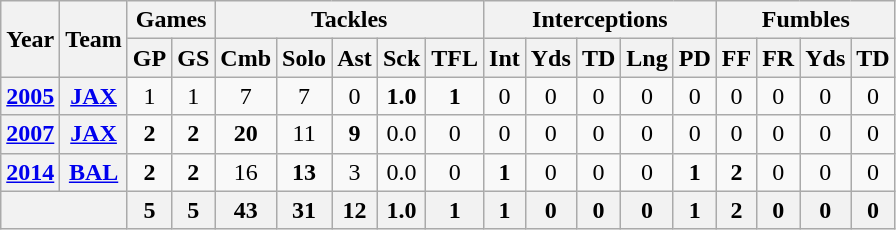<table class="wikitable" style="text-align:center">
<tr>
<th rowspan="2">Year</th>
<th rowspan="2">Team</th>
<th colspan="2">Games</th>
<th colspan="5">Tackles</th>
<th colspan="5">Interceptions</th>
<th colspan="4">Fumbles</th>
</tr>
<tr>
<th>GP</th>
<th>GS</th>
<th>Cmb</th>
<th>Solo</th>
<th>Ast</th>
<th>Sck</th>
<th>TFL</th>
<th>Int</th>
<th>Yds</th>
<th>TD</th>
<th>Lng</th>
<th>PD</th>
<th>FF</th>
<th>FR</th>
<th>Yds</th>
<th>TD</th>
</tr>
<tr>
<th><a href='#'>2005</a></th>
<th><a href='#'>JAX</a></th>
<td>1</td>
<td>1</td>
<td>7</td>
<td>7</td>
<td>0</td>
<td><strong>1.0</strong></td>
<td><strong>1</strong></td>
<td>0</td>
<td>0</td>
<td>0</td>
<td>0</td>
<td>0</td>
<td>0</td>
<td>0</td>
<td>0</td>
<td>0</td>
</tr>
<tr>
<th><a href='#'>2007</a></th>
<th><a href='#'>JAX</a></th>
<td><strong>2</strong></td>
<td><strong>2</strong></td>
<td><strong>20</strong></td>
<td>11</td>
<td><strong>9</strong></td>
<td>0.0</td>
<td>0</td>
<td>0</td>
<td>0</td>
<td>0</td>
<td>0</td>
<td>0</td>
<td>0</td>
<td>0</td>
<td>0</td>
<td>0</td>
</tr>
<tr>
<th><a href='#'>2014</a></th>
<th><a href='#'>BAL</a></th>
<td><strong>2</strong></td>
<td><strong>2</strong></td>
<td>16</td>
<td><strong>13</strong></td>
<td>3</td>
<td>0.0</td>
<td>0</td>
<td><strong>1</strong></td>
<td>0</td>
<td>0</td>
<td>0</td>
<td><strong>1</strong></td>
<td><strong>2</strong></td>
<td>0</td>
<td>0</td>
<td>0</td>
</tr>
<tr>
<th colspan="2"></th>
<th>5</th>
<th>5</th>
<th>43</th>
<th>31</th>
<th>12</th>
<th>1.0</th>
<th>1</th>
<th>1</th>
<th>0</th>
<th>0</th>
<th>0</th>
<th>1</th>
<th>2</th>
<th>0</th>
<th>0</th>
<th>0</th>
</tr>
</table>
